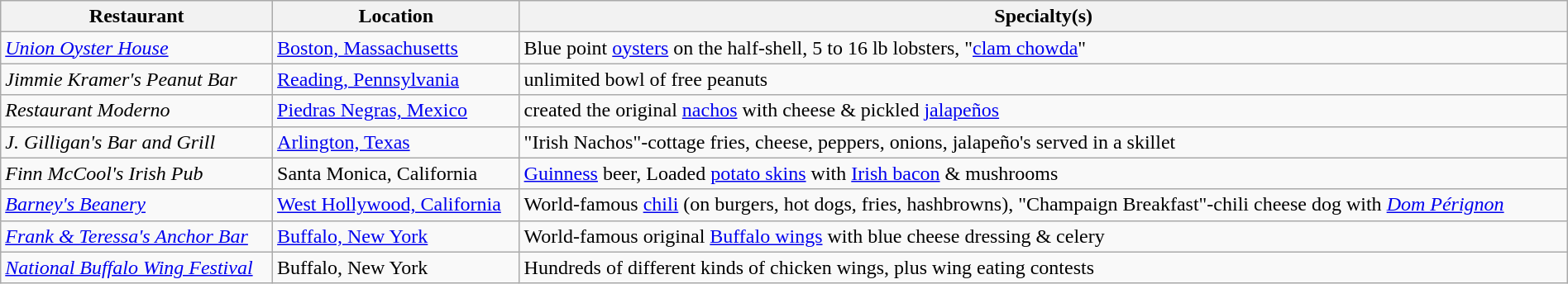<table class="wikitable" style="width:100%;">
<tr>
<th>Restaurant</th>
<th>Location</th>
<th>Specialty(s)</th>
</tr>
<tr>
<td><em><a href='#'>Union Oyster House</a></em></td>
<td><a href='#'>Boston, Massachusetts</a></td>
<td>Blue point <a href='#'>oysters</a> on the half-shell, 5 to 16 lb lobsters, "<a href='#'>clam chowda</a>"</td>
</tr>
<tr>
<td><em>Jimmie Kramer's Peanut Bar</em></td>
<td><a href='#'>Reading, Pennsylvania</a></td>
<td>unlimited bowl of free peanuts</td>
</tr>
<tr>
<td><em>Restaurant Moderno</em></td>
<td><a href='#'>Piedras Negras, Mexico</a></td>
<td>created the original <a href='#'>nachos</a> with cheese & pickled <a href='#'>jalapeños</a></td>
</tr>
<tr>
<td><em>J. Gilligan's Bar and Grill</em></td>
<td><a href='#'>Arlington, Texas</a></td>
<td>"Irish Nachos"-cottage fries, cheese, peppers, onions, jalapeño's served in a skillet</td>
</tr>
<tr>
<td><em>Finn McCool's Irish Pub</em></td>
<td>Santa Monica, California</td>
<td><a href='#'>Guinness</a> beer, Loaded <a href='#'>potato skins</a> with <a href='#'>Irish bacon</a> & mushrooms</td>
</tr>
<tr>
<td><em><a href='#'>Barney's Beanery</a></em></td>
<td><a href='#'>West Hollywood, California</a></td>
<td>World-famous <a href='#'>chili</a> (on burgers, hot dogs, fries, hashbrowns), "Champaign Breakfast"-chili cheese dog with <em><a href='#'>Dom Pérignon</a></em></td>
</tr>
<tr>
<td><em><a href='#'>Frank & Teressa's Anchor Bar</a></em></td>
<td><a href='#'>Buffalo, New York</a></td>
<td>World-famous original <a href='#'>Buffalo wings</a> with blue cheese dressing & celery</td>
</tr>
<tr>
<td><em><a href='#'>National Buffalo Wing Festival</a></em></td>
<td>Buffalo, New York</td>
<td>Hundreds of different kinds of chicken wings, plus wing eating contests</td>
</tr>
</table>
